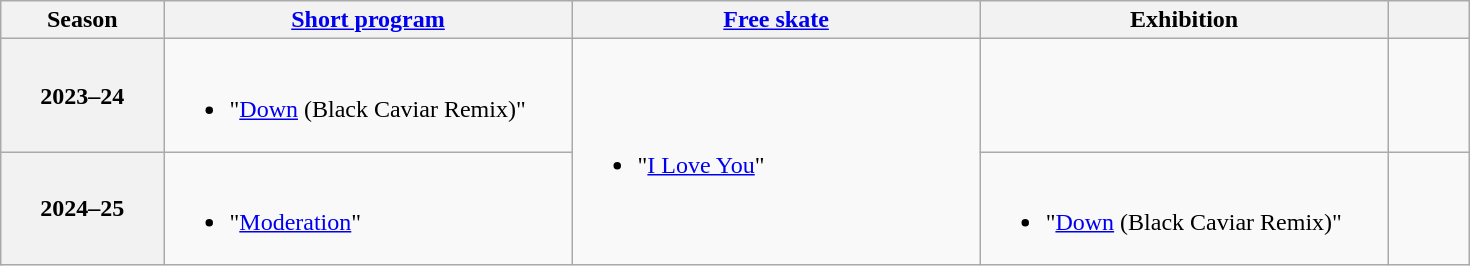<table class="wikitable unsortable" style="text-align:left">
<tr>
<th scope="col" style="text-align:center; width:10%">Season</th>
<th scope="col" style="text-align:center; width:25%"><a href='#'>Short program</a></th>
<th scope="col" style="text-align:center; width:25%"><a href='#'>Free skate</a></th>
<th scope="col" style="text-align:center; width:25%">Exhibition</th>
<th scope="col" style="text-align:center; width:5%"></th>
</tr>
<tr>
<th scope="row">2023–24</th>
<td><br><ul><li>"<a href='#'>Down</a> (Black Caviar Remix)"</li></ul></td>
<td rowspan=2><br><ul><li>"<a href='#'>I Love You</a>"</li></ul></td>
<td></td>
<td></td>
</tr>
<tr>
<th scope="row">2024–25</th>
<td><br><ul><li>"<a href='#'>Moderation</a>"</li></ul></td>
<td><br><ul><li>"<a href='#'>Down</a> (Black Caviar Remix)"</li></ul></td>
<td></td>
</tr>
</table>
